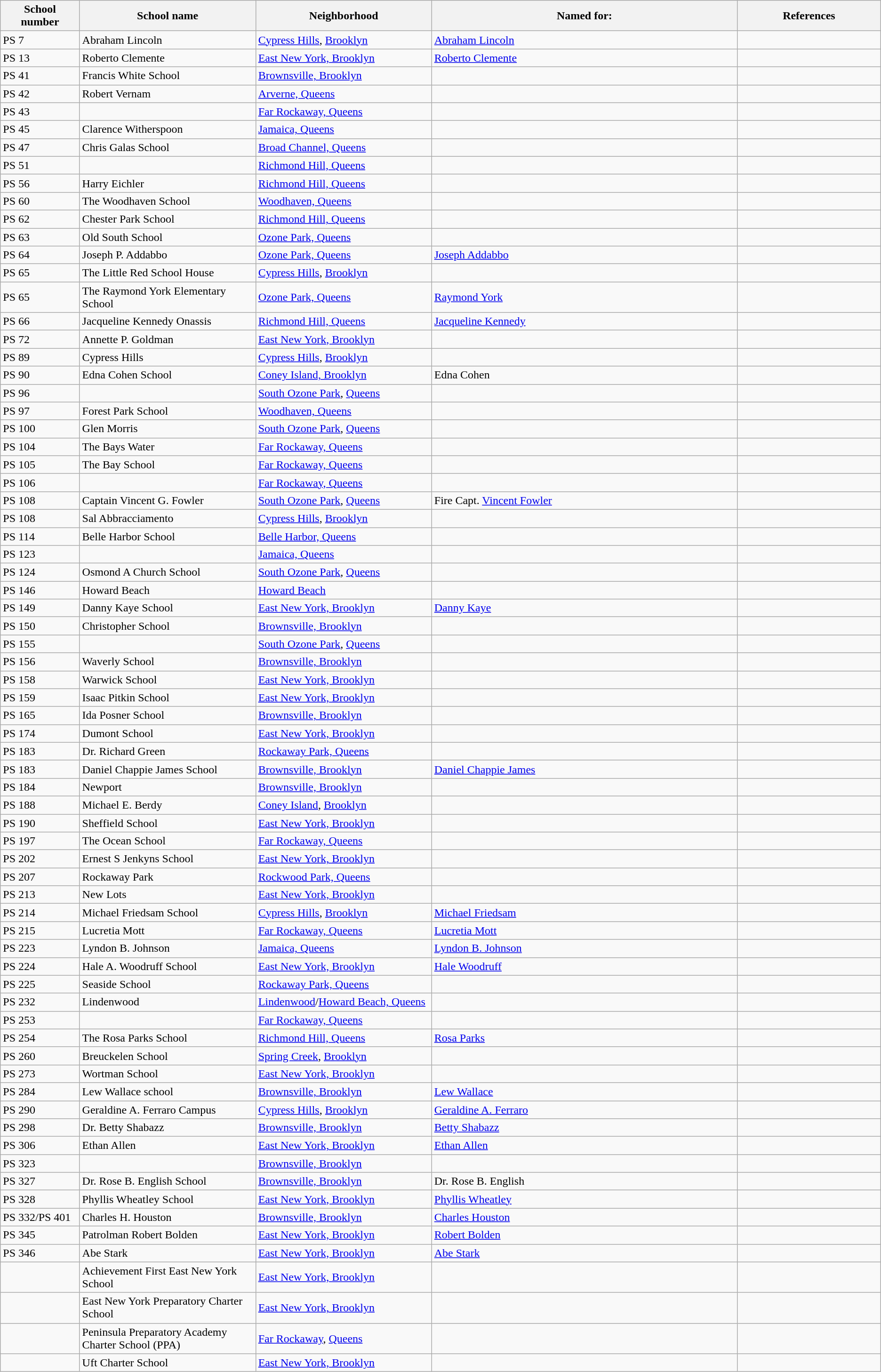<table class="wikitable">
<tr>
<th style="width:9%;">School<br>number</th>
<th style="width:20%;">School name</th>
<th style="width:20%;">Neighborhood</th>
<th>Named for:</th>
<th>References</th>
</tr>
<tr>
<td>PS 7</td>
<td>Abraham Lincoln</td>
<td><a href='#'>Cypress Hills</a>, <a href='#'>Brooklyn</a></td>
<td><a href='#'>Abraham Lincoln</a></td>
<td></td>
</tr>
<tr>
<td>PS 13</td>
<td>Roberto Clemente</td>
<td><a href='#'>East New York, Brooklyn</a></td>
<td><a href='#'>Roberto Clemente</a></td>
<td></td>
</tr>
<tr>
<td>PS 41</td>
<td>Francis White School</td>
<td><a href='#'>Brownsville, Brooklyn</a></td>
<td></td>
<td></td>
</tr>
<tr>
<td>PS 42</td>
<td>Robert Vernam</td>
<td><a href='#'>Arverne, Queens</a></td>
<td></td>
<td></td>
</tr>
<tr>
<td>PS 43</td>
<td></td>
<td><a href='#'>Far Rockaway, Queens</a></td>
<td></td>
<td></td>
</tr>
<tr>
<td>PS 45</td>
<td>Clarence Witherspoon</td>
<td><a href='#'>Jamaica, Queens</a></td>
<td></td>
<td></td>
</tr>
<tr>
<td>PS 47</td>
<td>Chris Galas School</td>
<td><a href='#'>Broad Channel, Queens</a></td>
<td></td>
<td></td>
</tr>
<tr>
<td>PS 51</td>
<td></td>
<td><a href='#'>Richmond Hill, Queens</a></td>
<td></td>
<td></td>
</tr>
<tr>
<td>PS 56</td>
<td>Harry Eichler</td>
<td><a href='#'>Richmond Hill, Queens</a></td>
<td></td>
<td></td>
</tr>
<tr>
<td>PS 60</td>
<td>The Woodhaven School</td>
<td><a href='#'>Woodhaven, Queens</a></td>
<td></td>
<td></td>
</tr>
<tr>
<td>PS 62</td>
<td>Chester Park School</td>
<td><a href='#'>Richmond Hill, Queens</a></td>
<td></td>
<td></td>
</tr>
<tr>
<td>PS 63</td>
<td>Old South School</td>
<td><a href='#'>Ozone Park, Queens</a></td>
<td></td>
<td></td>
</tr>
<tr>
<td>PS 64</td>
<td>Joseph P. Addabbo</td>
<td><a href='#'>Ozone Park, Queens</a></td>
<td><a href='#'>Joseph Addabbo</a></td>
<td></td>
</tr>
<tr>
<td>PS 65</td>
<td>The Little Red School House</td>
<td><a href='#'>Cypress Hills</a>, <a href='#'>Brooklyn</a></td>
<td></td>
<td></td>
</tr>
<tr>
<td>PS 65</td>
<td>The Raymond York Elementary School</td>
<td><a href='#'>Ozone Park, Queens</a></td>
<td><a href='#'>Raymond York</a></td>
<td></td>
</tr>
<tr>
<td>PS 66</td>
<td>Jacqueline Kennedy Onassis</td>
<td><a href='#'>Richmond Hill, Queens</a></td>
<td><a href='#'>Jacqueline Kennedy</a></td>
<td></td>
</tr>
<tr>
<td>PS 72</td>
<td>Annette P. Goldman</td>
<td><a href='#'>East New York, Brooklyn</a></td>
<td></td>
<td></td>
</tr>
<tr>
<td>PS 89</td>
<td>Cypress Hills</td>
<td><a href='#'>Cypress Hills</a>, <a href='#'>Brooklyn</a></td>
<td></td>
<td></td>
</tr>
<tr>
<td>PS 90</td>
<td>Edna Cohen School</td>
<td><a href='#'>Coney Island, Brooklyn</a></td>
<td>Edna Cohen</td>
<td></td>
</tr>
<tr>
<td>PS 96</td>
<td></td>
<td><a href='#'>South Ozone Park</a>, <a href='#'>Queens</a></td>
<td></td>
<td></td>
</tr>
<tr>
<td>PS 97</td>
<td>Forest Park School</td>
<td><a href='#'>Woodhaven, Queens</a></td>
<td></td>
<td></td>
</tr>
<tr>
<td>PS 100</td>
<td>Glen Morris</td>
<td><a href='#'>South Ozone Park</a>, <a href='#'>Queens</a></td>
<td></td>
<td></td>
</tr>
<tr>
<td>PS 104</td>
<td>The Bays Water</td>
<td><a href='#'>Far Rockaway, Queens</a></td>
<td></td>
<td></td>
</tr>
<tr>
<td>PS 105</td>
<td>The Bay School</td>
<td><a href='#'>Far Rockaway, Queens</a></td>
<td></td>
<td></td>
</tr>
<tr>
<td>PS 106</td>
<td></td>
<td><a href='#'>Far Rockaway, Queens</a></td>
<td></td>
<td></td>
</tr>
<tr>
<td>PS 108</td>
<td>Captain Vincent G. Fowler</td>
<td><a href='#'>South Ozone Park</a>, <a href='#'>Queens</a></td>
<td>Fire Capt. <a href='#'>Vincent Fowler</a></td>
<td></td>
</tr>
<tr>
<td>PS 108</td>
<td>Sal Abbracciamento</td>
<td><a href='#'>Cypress Hills</a>, <a href='#'>Brooklyn</a></td>
<td></td>
<td></td>
</tr>
<tr>
<td>PS 114</td>
<td>Belle Harbor School</td>
<td><a href='#'>Belle Harbor, Queens</a></td>
<td></td>
<td></td>
</tr>
<tr>
<td>PS 123</td>
<td></td>
<td><a href='#'>Jamaica, Queens</a></td>
<td></td>
<td></td>
</tr>
<tr>
<td>PS 124</td>
<td>Osmond A Church School</td>
<td><a href='#'>South Ozone Park</a>, <a href='#'>Queens</a></td>
<td></td>
<td></td>
</tr>
<tr>
<td>PS 146</td>
<td>Howard Beach</td>
<td><a href='#'>Howard Beach</a></td>
<td></td>
<td></td>
</tr>
<tr>
<td>PS 149</td>
<td>Danny Kaye School</td>
<td><a href='#'>East New York, Brooklyn</a></td>
<td><a href='#'>Danny Kaye</a></td>
<td></td>
</tr>
<tr>
<td>PS 150</td>
<td>Christopher School</td>
<td><a href='#'>Brownsville, Brooklyn</a></td>
<td></td>
<td></td>
</tr>
<tr>
<td>PS 155</td>
<td></td>
<td><a href='#'>South Ozone Park</a>, <a href='#'>Queens</a></td>
<td></td>
<td></td>
</tr>
<tr>
<td>PS 156</td>
<td>Waverly School</td>
<td><a href='#'>Brownsville, Brooklyn</a></td>
<td></td>
<td></td>
</tr>
<tr>
<td>PS 158</td>
<td>Warwick School</td>
<td><a href='#'>East New York, Brooklyn</a></td>
<td></td>
<td></td>
</tr>
<tr>
<td>PS 159</td>
<td>Isaac Pitkin School</td>
<td><a href='#'>East New York, Brooklyn</a></td>
<td></td>
<td></td>
</tr>
<tr>
<td>PS 165</td>
<td>Ida Posner School</td>
<td><a href='#'>Brownsville, Brooklyn</a></td>
<td></td>
<td></td>
</tr>
<tr>
<td>PS 174</td>
<td>Dumont School</td>
<td><a href='#'>East New York, Brooklyn</a></td>
<td></td>
<td></td>
</tr>
<tr>
<td>PS 183</td>
<td>Dr. Richard Green</td>
<td><a href='#'>Rockaway Park, Queens</a></td>
<td></td>
<td></td>
</tr>
<tr>
<td>PS 183</td>
<td>Daniel Chappie James School</td>
<td><a href='#'>Brownsville, Brooklyn</a></td>
<td><a href='#'>Daniel Chappie James</a></td>
<td></td>
</tr>
<tr>
<td>PS 184</td>
<td>Newport</td>
<td><a href='#'>Brownsville, Brooklyn</a></td>
<td></td>
<td></td>
</tr>
<tr>
<td>PS 188</td>
<td>Michael E. Berdy</td>
<td><a href='#'>Coney Island</a>, <a href='#'>Brooklyn</a></td>
<td></td>
<td></td>
</tr>
<tr>
<td>PS 190</td>
<td>Sheffield School</td>
<td><a href='#'>East New York, Brooklyn</a></td>
<td></td>
<td></td>
</tr>
<tr>
<td>PS 197</td>
<td>The Ocean School</td>
<td><a href='#'>Far Rockaway, Queens</a></td>
<td></td>
<td></td>
</tr>
<tr>
<td>PS 202</td>
<td>Ernest S Jenkyns School</td>
<td><a href='#'>East New York, Brooklyn</a></td>
<td></td>
<td></td>
</tr>
<tr>
<td>PS 207</td>
<td>Rockaway Park</td>
<td><a href='#'>Rockwood Park, Queens</a></td>
<td></td>
<td></td>
</tr>
<tr>
<td>PS 213</td>
<td>New Lots</td>
<td><a href='#'>East New York, Brooklyn</a></td>
<td></td>
<td></td>
</tr>
<tr>
<td>PS 214</td>
<td>Michael Friedsam School</td>
<td><a href='#'>Cypress Hills</a>, <a href='#'>Brooklyn</a></td>
<td><a href='#'>Michael Friedsam</a></td>
<td></td>
</tr>
<tr>
<td>PS 215</td>
<td>Lucretia Mott</td>
<td><a href='#'>Far Rockaway, Queens</a></td>
<td><a href='#'>Lucretia Mott</a></td>
<td></td>
</tr>
<tr>
<td>PS 223</td>
<td>Lyndon B. Johnson</td>
<td><a href='#'>Jamaica, Queens</a></td>
<td><a href='#'>Lyndon B. Johnson</a></td>
<td></td>
</tr>
<tr>
<td>PS 224</td>
<td>Hale A. Woodruff School</td>
<td><a href='#'>East New York, Brooklyn</a></td>
<td><a href='#'>Hale Woodruff</a></td>
<td></td>
</tr>
<tr>
<td>PS 225</td>
<td>Seaside School</td>
<td><a href='#'>Rockaway Park, Queens</a></td>
<td></td>
<td></td>
</tr>
<tr>
<td>PS 232</td>
<td>Lindenwood</td>
<td><a href='#'>Lindenwood</a>/<a href='#'>Howard Beach, Queens</a></td>
<td></td>
<td></td>
</tr>
<tr>
<td>PS 253</td>
<td></td>
<td><a href='#'>Far Rockaway, Queens</a></td>
<td></td>
<td></td>
</tr>
<tr>
<td>PS 254</td>
<td>The Rosa Parks School</td>
<td><a href='#'>Richmond Hill, Queens</a></td>
<td><a href='#'>Rosa Parks</a></td>
<td></td>
</tr>
<tr>
<td>PS 260</td>
<td>Breuckelen School</td>
<td><a href='#'>Spring Creek</a>, <a href='#'>Brooklyn</a></td>
<td></td>
<td></td>
</tr>
<tr>
<td>PS 273</td>
<td>Wortman School</td>
<td><a href='#'>East New York, Brooklyn</a></td>
<td></td>
<td></td>
</tr>
<tr>
<td>PS 284</td>
<td>Lew Wallace school</td>
<td><a href='#'>Brownsville, Brooklyn</a></td>
<td><a href='#'>Lew Wallace</a></td>
<td></td>
</tr>
<tr>
<td>PS 290</td>
<td>Geraldine A. Ferraro Campus</td>
<td><a href='#'>Cypress Hills</a>, <a href='#'>Brooklyn</a></td>
<td><a href='#'>Geraldine A. Ferraro</a></td>
<td></td>
</tr>
<tr>
<td>PS 298</td>
<td>Dr. Betty Shabazz</td>
<td><a href='#'>Brownsville, Brooklyn</a></td>
<td><a href='#'>Betty Shabazz</a></td>
<td></td>
</tr>
<tr>
<td>PS 306</td>
<td>Ethan Allen</td>
<td><a href='#'>East New York, Brooklyn</a></td>
<td><a href='#'>Ethan Allen</a></td>
<td></td>
</tr>
<tr>
<td>PS 323</td>
<td></td>
<td><a href='#'>Brownsville, Brooklyn</a></td>
<td></td>
<td></td>
</tr>
<tr>
<td>PS 327</td>
<td>Dr. Rose B. English School</td>
<td><a href='#'>Brownsville, Brooklyn</a></td>
<td>Dr. Rose B. English</td>
<td></td>
</tr>
<tr>
<td>PS 328</td>
<td>Phyllis Wheatley School</td>
<td><a href='#'>East New York, Brooklyn</a></td>
<td><a href='#'>Phyllis Wheatley</a></td>
<td></td>
</tr>
<tr>
<td>PS 332/PS 401</td>
<td>Charles H. Houston</td>
<td><a href='#'>Brownsville, Brooklyn</a></td>
<td><a href='#'>Charles Houston</a></td>
<td></td>
</tr>
<tr>
<td>PS 345</td>
<td>Patrolman Robert Bolden</td>
<td><a href='#'>East New York, Brooklyn</a></td>
<td><a href='#'>Robert Bolden</a></td>
<td></td>
</tr>
<tr>
<td>PS 346</td>
<td>Abe Stark</td>
<td><a href='#'>East New York, Brooklyn</a></td>
<td><a href='#'>Abe Stark</a></td>
<td></td>
</tr>
<tr>
<td></td>
<td>Achievement First East New York School</td>
<td><a href='#'>East New York, Brooklyn</a></td>
<td></td>
<td></td>
</tr>
<tr>
<td></td>
<td>East New York Preparatory Charter School</td>
<td><a href='#'>East New York, Brooklyn</a></td>
<td></td>
<td></td>
</tr>
<tr>
<td></td>
<td>Peninsula Preparatory Academy Charter School (PPA)</td>
<td><a href='#'>Far Rockaway</a>, <a href='#'>Queens</a></td>
<td></td>
<td></td>
</tr>
<tr>
<td></td>
<td>Uft Charter School</td>
<td><a href='#'>East New York, Brooklyn</a></td>
<td></td>
<td></td>
</tr>
</table>
